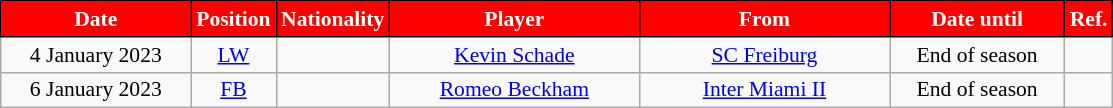<table class="wikitable" style="text-align:center; font-size:90%; ">
<tr>
<th style="background:#FF0000;color:white;border:1px solid black; width:120px;">Date</th>
<th style="background:#FF0000;color:white;border:1px solid black; width:50px;">Position</th>
<th style="background:#FF0000;color:white;border:1px solid black; width:50px;">Nationality</th>
<th style="background:#FF0000;color:white;border:1px solid black; width:160px;">Player</th>
<th style="background:#FF0000;color:white;border:1px solid black; width:160px;">From</th>
<th style="background:#FF0000;color:white;border:1px solid black; width:110px;">Date until</th>
<th style="background:#FF0000;color:white;border:1px solid black; width:25px;">Ref.</th>
</tr>
<tr>
<td>4 January 2023</td>
<td><a href='#'>LW</a></td>
<td></td>
<td><a href='#'>Kevin Schade</a></td>
<td> <a href='#'>SC Freiburg</a></td>
<td>End of season</td>
<td></td>
</tr>
<tr>
<td>6 January 2023</td>
<td><a href='#'>FB</a></td>
<td></td>
<td><a href='#'>Romeo Beckham</a></td>
<td> <a href='#'>Inter Miami II</a></td>
<td>End of season</td>
<td></td>
</tr>
</table>
